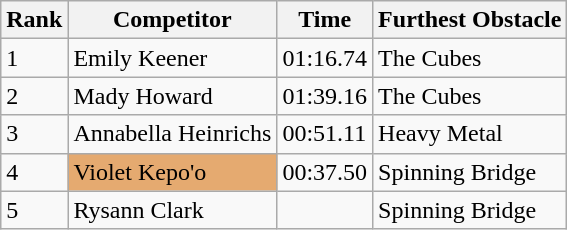<table class="wikitable sortable mw-collapsible" style="display: inline-table;">
<tr>
<th>Rank</th>
<th>Competitor</th>
<th>Time</th>
<th>Furthest Obstacle</th>
</tr>
<tr>
<td>1</td>
<td>Emily Keener</td>
<td>01:16.74</td>
<td>The Cubes</td>
</tr>
<tr>
<td>2</td>
<td>Mady Howard</td>
<td>01:39.16</td>
<td>The Cubes</td>
</tr>
<tr>
<td>3</td>
<td>Annabella Heinrichs</td>
<td>00:51.11</td>
<td>Heavy Metal</td>
</tr>
<tr>
<td>4</td>
<td style="background-color:#E5AA70">Violet Kepo'o</td>
<td>00:37.50</td>
<td>Spinning Bridge</td>
</tr>
<tr>
<td>5</td>
<td>Rysann Clark</td>
<td></td>
<td>Spinning Bridge</td>
</tr>
</table>
